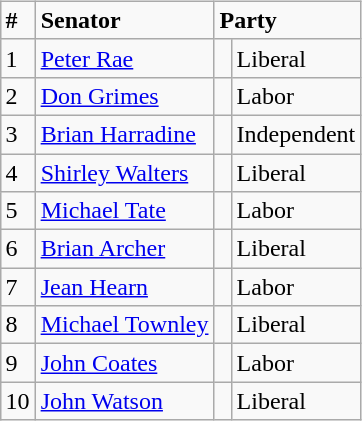<table style="width:100%;">
<tr>
<td><br>

<br><br><br><br><br><br><br></td>
<td align=right><br><table class="wikitable">
<tr>
<td><strong>#</strong></td>
<td><strong>Senator</strong></td>
<td colspan="2"><strong>Party</strong></td>
</tr>
<tr>
<td>1</td>
<td><a href='#'>Peter Rae</a></td>
<td> </td>
<td>Liberal</td>
</tr>
<tr>
<td>2</td>
<td><a href='#'>Don Grimes</a></td>
<td> </td>
<td>Labor</td>
</tr>
<tr>
<td>3</td>
<td><a href='#'>Brian Harradine</a></td>
<td> </td>
<td>Independent</td>
</tr>
<tr>
<td>4</td>
<td><a href='#'>Shirley Walters</a></td>
<td> </td>
<td>Liberal</td>
</tr>
<tr>
<td>5</td>
<td><a href='#'>Michael Tate</a></td>
<td> </td>
<td>Labor</td>
</tr>
<tr>
<td>6</td>
<td><a href='#'>Brian Archer</a></td>
<td> </td>
<td>Liberal</td>
</tr>
<tr>
<td>7</td>
<td><a href='#'>Jean Hearn</a></td>
<td> </td>
<td>Labor</td>
</tr>
<tr>
<td>8</td>
<td><a href='#'>Michael Townley</a></td>
<td> </td>
<td>Liberal</td>
</tr>
<tr>
<td>9</td>
<td><a href='#'>John Coates</a></td>
<td> </td>
<td>Labor</td>
</tr>
<tr>
<td>10</td>
<td><a href='#'>John Watson</a></td>
<td> </td>
<td>Liberal</td>
</tr>
</table>
</td>
</tr>
</table>
